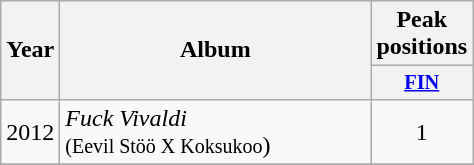<table class="wikitable">
<tr>
<th align="center" rowspan="2" width="10">Year</th>
<th align="center" rowspan="2" width="200">Album</th>
<th align="center" colspan="1" width="20">Peak positions</th>
</tr>
<tr>
<th style="width;font-size:85%"><a href='#'>FIN</a> <br></th>
</tr>
<tr>
<td style="text-align:center;">2012</td>
<td><em>Fuck Vivaldi</em> <br><small>(Eevil Stöö X Koksukoo</small>)</td>
<td style="text-align:center;">1</td>
</tr>
<tr>
</tr>
</table>
